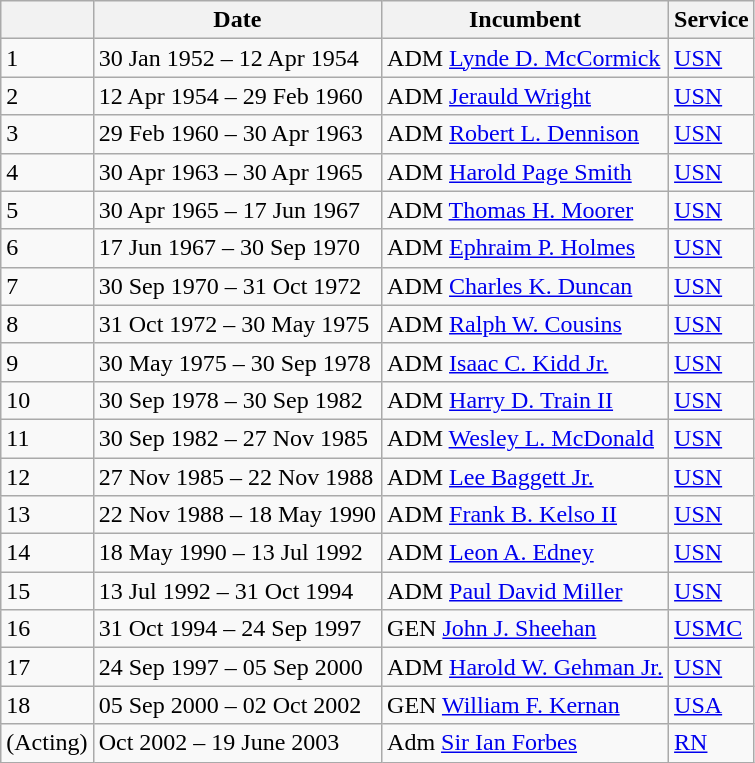<table class=wikitable>
<tr>
<th></th>
<th>Date</th>
<th>Incumbent</th>
<th>Service</th>
</tr>
<tr>
<td>1</td>
<td>30 Jan 1952 – 12 Apr 1954</td>
<td>ADM <a href='#'>Lynde D. McCormick</a></td>
<td><a href='#'>USN</a></td>
</tr>
<tr>
<td>2</td>
<td>12 Apr 1954 – 29 Feb 1960</td>
<td>ADM <a href='#'>Jerauld Wright</a></td>
<td><a href='#'>USN</a></td>
</tr>
<tr>
<td>3</td>
<td>29 Feb 1960 – 30 Apr 1963</td>
<td>ADM <a href='#'>Robert L. Dennison</a></td>
<td><a href='#'>USN</a></td>
</tr>
<tr>
<td>4</td>
<td>30 Apr 1963 – 30 Apr 1965</td>
<td>ADM <a href='#'>Harold Page Smith</a></td>
<td><a href='#'>USN</a></td>
</tr>
<tr>
<td>5</td>
<td>30 Apr 1965 – 17 Jun 1967</td>
<td>ADM <a href='#'>Thomas H. Moorer</a></td>
<td><a href='#'>USN</a></td>
</tr>
<tr>
<td>6</td>
<td>17 Jun 1967 – 30 Sep 1970</td>
<td>ADM <a href='#'>Ephraim P. Holmes</a></td>
<td><a href='#'>USN</a></td>
</tr>
<tr>
<td>7</td>
<td>30 Sep 1970 – 31 Oct 1972</td>
<td>ADM <a href='#'>Charles K. Duncan</a></td>
<td><a href='#'>USN</a></td>
</tr>
<tr>
<td>8</td>
<td>31 Oct 1972 – 30 May 1975</td>
<td>ADM <a href='#'>Ralph W. Cousins</a></td>
<td><a href='#'>USN</a></td>
</tr>
<tr>
<td>9</td>
<td>30 May 1975 – 30 Sep 1978</td>
<td>ADM <a href='#'>Isaac C. Kidd Jr.</a></td>
<td><a href='#'>USN</a></td>
</tr>
<tr>
<td>10</td>
<td>30 Sep 1978 – 30 Sep 1982</td>
<td>ADM <a href='#'>Harry D. Train II</a></td>
<td><a href='#'>USN</a></td>
</tr>
<tr>
<td>11</td>
<td>30 Sep 1982 – 27 Nov 1985</td>
<td>ADM <a href='#'>Wesley L. McDonald</a></td>
<td><a href='#'>USN</a></td>
</tr>
<tr>
<td>12</td>
<td>27 Nov 1985 – 22 Nov 1988</td>
<td>ADM <a href='#'>Lee Baggett Jr.</a></td>
<td><a href='#'>USN</a></td>
</tr>
<tr>
<td>13</td>
<td>22 Nov 1988 – 18 May 1990</td>
<td>ADM <a href='#'>Frank B. Kelso II</a></td>
<td><a href='#'>USN</a></td>
</tr>
<tr>
<td>14</td>
<td>18 May 1990 – 13 Jul 1992</td>
<td>ADM <a href='#'>Leon A. Edney</a></td>
<td><a href='#'>USN</a></td>
</tr>
<tr>
<td>15</td>
<td>13 Jul 1992 – 31 Oct 1994</td>
<td>ADM <a href='#'>Paul David Miller</a></td>
<td><a href='#'>USN</a></td>
</tr>
<tr>
<td>16</td>
<td>31 Oct 1994 – 24 Sep 1997</td>
<td>GEN <a href='#'>John J. Sheehan</a></td>
<td><a href='#'>USMC</a></td>
</tr>
<tr>
<td>17</td>
<td>24 Sep 1997 – 05 Sep 2000</td>
<td>ADM <a href='#'>Harold W. Gehman Jr.</a></td>
<td><a href='#'>USN</a></td>
</tr>
<tr>
<td>18</td>
<td>05 Sep 2000 – 02 Oct 2002</td>
<td>GEN <a href='#'>William F. Kernan</a></td>
<td><a href='#'>USA</a></td>
</tr>
<tr>
<td>(Acting)</td>
<td>Oct 2002 – 19 June 2003</td>
<td>Adm <a href='#'>Sir Ian Forbes</a></td>
<td><a href='#'>RN</a></td>
</tr>
</table>
